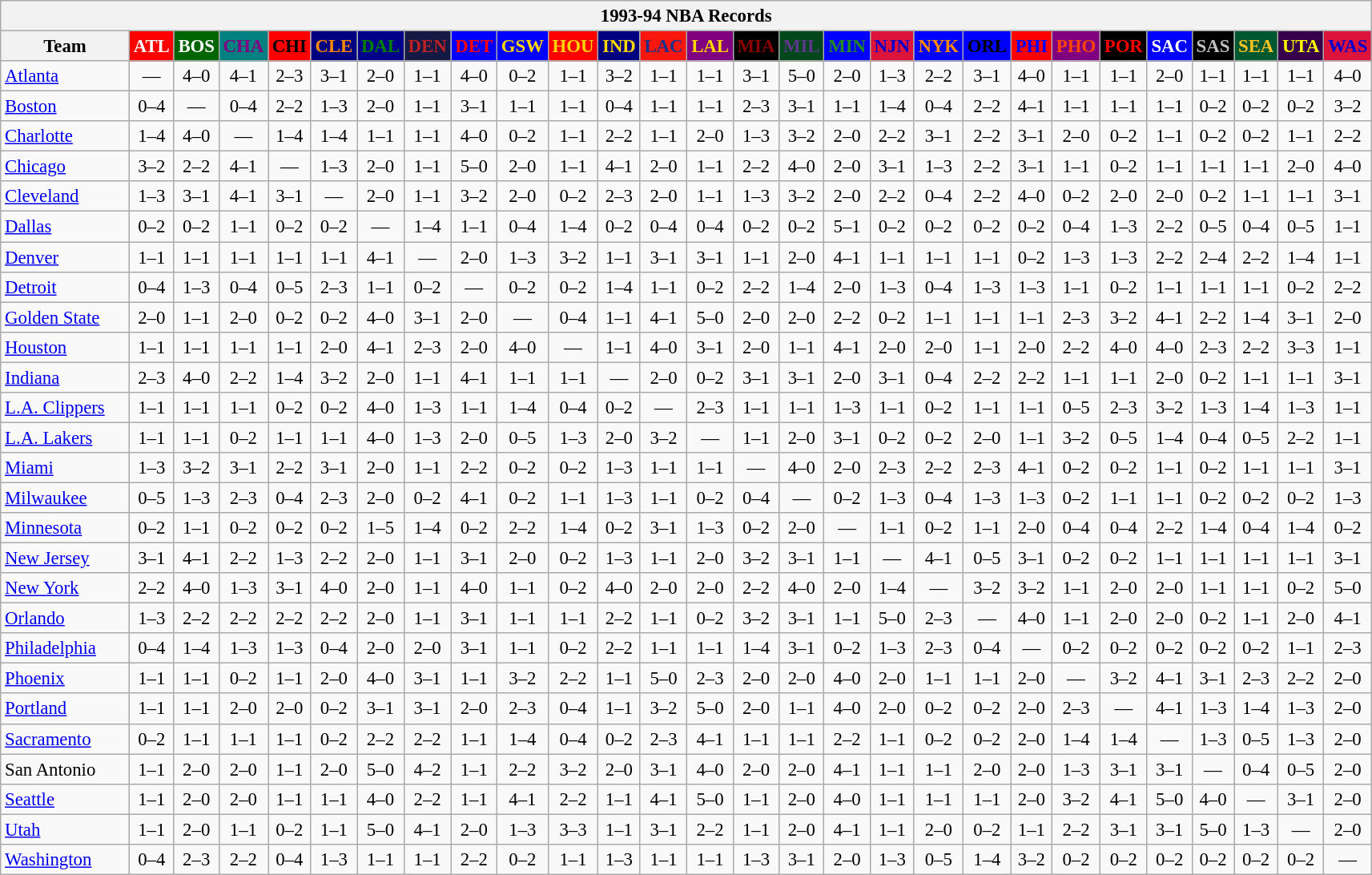<table class="wikitable" style="font-size:95%; text-align:center;">
<tr>
<th colspan=28>1993-94 NBA Records</th>
</tr>
<tr>
<th width=100>Team</th>
<th style="background:#FF0000;color:#FFFFFF;width=35">ATL</th>
<th style="background:#006400;color:#FFFFFF;width=35">BOS</th>
<th style="background:#008080;color:#800080;width=35">CHA</th>
<th style="background:#FF0000;color:#000000;width=35">CHI</th>
<th style="background:#000080;color:#FF8C00;width=35">CLE</th>
<th style="background:#00008B;color:#008000;width=35">DAL</th>
<th style="background:#141A44;color:#BC2224;width=35">DEN</th>
<th style="background:#0000FF;color:#FF0000;width=35">DET</th>
<th style="background:#0000FF;color:#FFD700;width=35">GSW</th>
<th style="background:#FF0000;color:#FFD700;width=35">HOU</th>
<th style="background:#000080;color:#FFD700;width=35">IND</th>
<th style="background:#F9160D;color:#1A2E8B;width=35">LAC</th>
<th style="background:#800080;color:#FFD700;width=35">LAL</th>
<th style="background:#000000;color:#8B0000;width=35">MIA</th>
<th style="background:#00471B;color:#5C378A;width=35">MIL</th>
<th style="background:#0000FF;color:#228B22;width=35">MIN</th>
<th style="background:#DC143C;color:#0000CD;width=35">NJN</th>
<th style="background:#0000FF;color:#FF8C00;width=35">NYK</th>
<th style="background:#0000FF;color:#000000;width=35">ORL</th>
<th style="background:#FF0000;color:#0000FF;width=35">PHI</th>
<th style="background:#800080;color:#FF4500;width=35">PHO</th>
<th style="background:#000000;color:#FF0000;width=35">POR</th>
<th style="background:#0000FF;color:#FFFFFF;width=35">SAC</th>
<th style="background:#000000;color:#C0C0C0;width=35">SAS</th>
<th style="background:#005831;color:#FFC322;width=35">SEA</th>
<th style="background:#36004A;color:#FFFF00;width=35">UTA</th>
<th style="background:#DC143C;color:#0000CD;width=35">WAS</th>
</tr>
<tr>
<td style="text-align:left;"><a href='#'>Atlanta</a></td>
<td>—</td>
<td>4–0</td>
<td>4–1</td>
<td>2–3</td>
<td>3–1</td>
<td>2–0</td>
<td>1–1</td>
<td>4–0</td>
<td>0–2</td>
<td>1–1</td>
<td>3–2</td>
<td>1–1</td>
<td>1–1</td>
<td>3–1</td>
<td>5–0</td>
<td>2–0</td>
<td>1–3</td>
<td>2–2</td>
<td>3–1</td>
<td>4–0</td>
<td>1–1</td>
<td>1–1</td>
<td>2–0</td>
<td>1–1</td>
<td>1–1</td>
<td>1–1</td>
<td>4–0</td>
</tr>
<tr>
<td style="text-align:left;"><a href='#'>Boston</a></td>
<td>0–4</td>
<td>—</td>
<td>0–4</td>
<td>2–2</td>
<td>1–3</td>
<td>2–0</td>
<td>1–1</td>
<td>3–1</td>
<td>1–1</td>
<td>1–1</td>
<td>0–4</td>
<td>1–1</td>
<td>1–1</td>
<td>2–3</td>
<td>3–1</td>
<td>1–1</td>
<td>1–4</td>
<td>0–4</td>
<td>2–2</td>
<td>4–1</td>
<td>1–1</td>
<td>1–1</td>
<td>1–1</td>
<td>0–2</td>
<td>0–2</td>
<td>0–2</td>
<td>3–2</td>
</tr>
<tr>
<td style="text-align:left;"><a href='#'>Charlotte</a></td>
<td>1–4</td>
<td>4–0</td>
<td>—</td>
<td>1–4</td>
<td>1–4</td>
<td>1–1</td>
<td>1–1</td>
<td>4–0</td>
<td>0–2</td>
<td>1–1</td>
<td>2–2</td>
<td>1–1</td>
<td>2–0</td>
<td>1–3</td>
<td>3–2</td>
<td>2–0</td>
<td>2–2</td>
<td>3–1</td>
<td>2–2</td>
<td>3–1</td>
<td>2–0</td>
<td>0–2</td>
<td>1–1</td>
<td>0–2</td>
<td>0–2</td>
<td>1–1</td>
<td>2–2</td>
</tr>
<tr>
<td style="text-align:left;"><a href='#'>Chicago</a></td>
<td>3–2</td>
<td>2–2</td>
<td>4–1</td>
<td>—</td>
<td>1–3</td>
<td>2–0</td>
<td>1–1</td>
<td>5–0</td>
<td>2–0</td>
<td>1–1</td>
<td>4–1</td>
<td>2–0</td>
<td>1–1</td>
<td>2–2</td>
<td>4–0</td>
<td>2–0</td>
<td>3–1</td>
<td>1–3</td>
<td>2–2</td>
<td>3–1</td>
<td>1–1</td>
<td>0–2</td>
<td>1–1</td>
<td>1–1</td>
<td>1–1</td>
<td>2–0</td>
<td>4–0</td>
</tr>
<tr>
<td style="text-align:left;"><a href='#'>Cleveland</a></td>
<td>1–3</td>
<td>3–1</td>
<td>4–1</td>
<td>3–1</td>
<td>—</td>
<td>2–0</td>
<td>1–1</td>
<td>3–2</td>
<td>2–0</td>
<td>0–2</td>
<td>2–3</td>
<td>2–0</td>
<td>1–1</td>
<td>1–3</td>
<td>3–2</td>
<td>2–0</td>
<td>2–2</td>
<td>0–4</td>
<td>2–2</td>
<td>4–0</td>
<td>0–2</td>
<td>2–0</td>
<td>2–0</td>
<td>0–2</td>
<td>1–1</td>
<td>1–1</td>
<td>3–1</td>
</tr>
<tr>
<td style="text-align:left;"><a href='#'>Dallas</a></td>
<td>0–2</td>
<td>0–2</td>
<td>1–1</td>
<td>0–2</td>
<td>0–2</td>
<td>—</td>
<td>1–4</td>
<td>1–1</td>
<td>0–4</td>
<td>1–4</td>
<td>0–2</td>
<td>0–4</td>
<td>0–4</td>
<td>0–2</td>
<td>0–2</td>
<td>5–1</td>
<td>0–2</td>
<td>0–2</td>
<td>0–2</td>
<td>0–2</td>
<td>0–4</td>
<td>1–3</td>
<td>2–2</td>
<td>0–5</td>
<td>0–4</td>
<td>0–5</td>
<td>1–1</td>
</tr>
<tr>
<td style="text-align:left;"><a href='#'>Denver</a></td>
<td>1–1</td>
<td>1–1</td>
<td>1–1</td>
<td>1–1</td>
<td>1–1</td>
<td>4–1</td>
<td>—</td>
<td>2–0</td>
<td>1–3</td>
<td>3–2</td>
<td>1–1</td>
<td>3–1</td>
<td>3–1</td>
<td>1–1</td>
<td>2–0</td>
<td>4–1</td>
<td>1–1</td>
<td>1–1</td>
<td>1–1</td>
<td>0–2</td>
<td>1–3</td>
<td>1–3</td>
<td>2–2</td>
<td>2–4</td>
<td>2–2</td>
<td>1–4</td>
<td>1–1</td>
</tr>
<tr>
<td style="text-align:left;"><a href='#'>Detroit</a></td>
<td>0–4</td>
<td>1–3</td>
<td>0–4</td>
<td>0–5</td>
<td>2–3</td>
<td>1–1</td>
<td>0–2</td>
<td>—</td>
<td>0–2</td>
<td>0–2</td>
<td>1–4</td>
<td>1–1</td>
<td>0–2</td>
<td>2–2</td>
<td>1–4</td>
<td>2–0</td>
<td>1–3</td>
<td>0–4</td>
<td>1–3</td>
<td>1–3</td>
<td>1–1</td>
<td>0–2</td>
<td>1–1</td>
<td>1–1</td>
<td>1–1</td>
<td>0–2</td>
<td>2–2</td>
</tr>
<tr>
<td style="text-align:left;"><a href='#'>Golden State</a></td>
<td>2–0</td>
<td>1–1</td>
<td>2–0</td>
<td>0–2</td>
<td>0–2</td>
<td>4–0</td>
<td>3–1</td>
<td>2–0</td>
<td>—</td>
<td>0–4</td>
<td>1–1</td>
<td>4–1</td>
<td>5–0</td>
<td>2–0</td>
<td>2–0</td>
<td>2–2</td>
<td>0–2</td>
<td>1–1</td>
<td>1–1</td>
<td>1–1</td>
<td>2–3</td>
<td>3–2</td>
<td>4–1</td>
<td>2–2</td>
<td>1–4</td>
<td>3–1</td>
<td>2–0</td>
</tr>
<tr>
<td style="text-align:left;"><a href='#'>Houston</a></td>
<td>1–1</td>
<td>1–1</td>
<td>1–1</td>
<td>1–1</td>
<td>2–0</td>
<td>4–1</td>
<td>2–3</td>
<td>2–0</td>
<td>4–0</td>
<td>—</td>
<td>1–1</td>
<td>4–0</td>
<td>3–1</td>
<td>2–0</td>
<td>1–1</td>
<td>4–1</td>
<td>2–0</td>
<td>2–0</td>
<td>1–1</td>
<td>2–0</td>
<td>2–2</td>
<td>4–0</td>
<td>4–0</td>
<td>2–3</td>
<td>2–2</td>
<td>3–3</td>
<td>1–1</td>
</tr>
<tr>
<td style="text-align:left;"><a href='#'>Indiana</a></td>
<td>2–3</td>
<td>4–0</td>
<td>2–2</td>
<td>1–4</td>
<td>3–2</td>
<td>2–0</td>
<td>1–1</td>
<td>4–1</td>
<td>1–1</td>
<td>1–1</td>
<td>—</td>
<td>2–0</td>
<td>0–2</td>
<td>3–1</td>
<td>3–1</td>
<td>2–0</td>
<td>3–1</td>
<td>0–4</td>
<td>2–2</td>
<td>2–2</td>
<td>1–1</td>
<td>1–1</td>
<td>2–0</td>
<td>0–2</td>
<td>1–1</td>
<td>1–1</td>
<td>3–1</td>
</tr>
<tr>
<td style="text-align:left;"><a href='#'>L.A. Clippers</a></td>
<td>1–1</td>
<td>1–1</td>
<td>1–1</td>
<td>0–2</td>
<td>0–2</td>
<td>4–0</td>
<td>1–3</td>
<td>1–1</td>
<td>1–4</td>
<td>0–4</td>
<td>0–2</td>
<td>—</td>
<td>2–3</td>
<td>1–1</td>
<td>1–1</td>
<td>1–3</td>
<td>1–1</td>
<td>0–2</td>
<td>1–1</td>
<td>1–1</td>
<td>0–5</td>
<td>2–3</td>
<td>3–2</td>
<td>1–3</td>
<td>1–4</td>
<td>1–3</td>
<td>1–1</td>
</tr>
<tr>
<td style="text-align:left;"><a href='#'>L.A. Lakers</a></td>
<td>1–1</td>
<td>1–1</td>
<td>0–2</td>
<td>1–1</td>
<td>1–1</td>
<td>4–0</td>
<td>1–3</td>
<td>2–0</td>
<td>0–5</td>
<td>1–3</td>
<td>2–0</td>
<td>3–2</td>
<td>—</td>
<td>1–1</td>
<td>2–0</td>
<td>3–1</td>
<td>0–2</td>
<td>0–2</td>
<td>2–0</td>
<td>1–1</td>
<td>3–2</td>
<td>0–5</td>
<td>1–4</td>
<td>0–4</td>
<td>0–5</td>
<td>2–2</td>
<td>1–1</td>
</tr>
<tr>
<td style="text-align:left;"><a href='#'>Miami</a></td>
<td>1–3</td>
<td>3–2</td>
<td>3–1</td>
<td>2–2</td>
<td>3–1</td>
<td>2–0</td>
<td>1–1</td>
<td>2–2</td>
<td>0–2</td>
<td>0–2</td>
<td>1–3</td>
<td>1–1</td>
<td>1–1</td>
<td>—</td>
<td>4–0</td>
<td>2–0</td>
<td>2–3</td>
<td>2–2</td>
<td>2–3</td>
<td>4–1</td>
<td>0–2</td>
<td>0–2</td>
<td>1–1</td>
<td>0–2</td>
<td>1–1</td>
<td>1–1</td>
<td>3–1</td>
</tr>
<tr>
<td style="text-align:left;"><a href='#'>Milwaukee</a></td>
<td>0–5</td>
<td>1–3</td>
<td>2–3</td>
<td>0–4</td>
<td>2–3</td>
<td>2–0</td>
<td>0–2</td>
<td>4–1</td>
<td>0–2</td>
<td>1–1</td>
<td>1–3</td>
<td>1–1</td>
<td>0–2</td>
<td>0–4</td>
<td>—</td>
<td>0–2</td>
<td>1–3</td>
<td>0–4</td>
<td>1–3</td>
<td>1–3</td>
<td>0–2</td>
<td>1–1</td>
<td>1–1</td>
<td>0–2</td>
<td>0–2</td>
<td>0–2</td>
<td>1–3</td>
</tr>
<tr>
<td style="text-align:left;"><a href='#'>Minnesota</a></td>
<td>0–2</td>
<td>1–1</td>
<td>0–2</td>
<td>0–2</td>
<td>0–2</td>
<td>1–5</td>
<td>1–4</td>
<td>0–2</td>
<td>2–2</td>
<td>1–4</td>
<td>0–2</td>
<td>3–1</td>
<td>1–3</td>
<td>0–2</td>
<td>2–0</td>
<td>—</td>
<td>1–1</td>
<td>0–2</td>
<td>1–1</td>
<td>2–0</td>
<td>0–4</td>
<td>0–4</td>
<td>2–2</td>
<td>1–4</td>
<td>0–4</td>
<td>1–4</td>
<td>0–2</td>
</tr>
<tr>
<td style="text-align:left;"><a href='#'>New Jersey</a></td>
<td>3–1</td>
<td>4–1</td>
<td>2–2</td>
<td>1–3</td>
<td>2–2</td>
<td>2–0</td>
<td>1–1</td>
<td>3–1</td>
<td>2–0</td>
<td>0–2</td>
<td>1–3</td>
<td>1–1</td>
<td>2–0</td>
<td>3–2</td>
<td>3–1</td>
<td>1–1</td>
<td>—</td>
<td>4–1</td>
<td>0–5</td>
<td>3–1</td>
<td>0–2</td>
<td>0–2</td>
<td>1–1</td>
<td>1–1</td>
<td>1–1</td>
<td>1–1</td>
<td>3–1</td>
</tr>
<tr>
<td style="text-align:left;"><a href='#'>New York</a></td>
<td>2–2</td>
<td>4–0</td>
<td>1–3</td>
<td>3–1</td>
<td>4–0</td>
<td>2–0</td>
<td>1–1</td>
<td>4–0</td>
<td>1–1</td>
<td>0–2</td>
<td>4–0</td>
<td>2–0</td>
<td>2–0</td>
<td>2–2</td>
<td>4–0</td>
<td>2–0</td>
<td>1–4</td>
<td>—</td>
<td>3–2</td>
<td>3–2</td>
<td>1–1</td>
<td>2–0</td>
<td>2–0</td>
<td>1–1</td>
<td>1–1</td>
<td>0–2</td>
<td>5–0</td>
</tr>
<tr>
<td style="text-align:left;"><a href='#'>Orlando</a></td>
<td>1–3</td>
<td>2–2</td>
<td>2–2</td>
<td>2–2</td>
<td>2–2</td>
<td>2–0</td>
<td>1–1</td>
<td>3–1</td>
<td>1–1</td>
<td>1–1</td>
<td>2–2</td>
<td>1–1</td>
<td>0–2</td>
<td>3–2</td>
<td>3–1</td>
<td>1–1</td>
<td>5–0</td>
<td>2–3</td>
<td>—</td>
<td>4–0</td>
<td>1–1</td>
<td>2–0</td>
<td>2–0</td>
<td>0–2</td>
<td>1–1</td>
<td>2–0</td>
<td>4–1</td>
</tr>
<tr>
<td style="text-align:left;"><a href='#'>Philadelphia</a></td>
<td>0–4</td>
<td>1–4</td>
<td>1–3</td>
<td>1–3</td>
<td>0–4</td>
<td>2–0</td>
<td>2–0</td>
<td>3–1</td>
<td>1–1</td>
<td>0–2</td>
<td>2–2</td>
<td>1–1</td>
<td>1–1</td>
<td>1–4</td>
<td>3–1</td>
<td>0–2</td>
<td>1–3</td>
<td>2–3</td>
<td>0–4</td>
<td>—</td>
<td>0–2</td>
<td>0–2</td>
<td>0–2</td>
<td>0–2</td>
<td>0–2</td>
<td>1–1</td>
<td>2–3</td>
</tr>
<tr>
<td style="text-align:left;"><a href='#'>Phoenix</a></td>
<td>1–1</td>
<td>1–1</td>
<td>0–2</td>
<td>1–1</td>
<td>2–0</td>
<td>4–0</td>
<td>3–1</td>
<td>1–1</td>
<td>3–2</td>
<td>2–2</td>
<td>1–1</td>
<td>5–0</td>
<td>2–3</td>
<td>2–0</td>
<td>2–0</td>
<td>4–0</td>
<td>2–0</td>
<td>1–1</td>
<td>1–1</td>
<td>2–0</td>
<td>—</td>
<td>3–2</td>
<td>4–1</td>
<td>3–1</td>
<td>2–3</td>
<td>2–2</td>
<td>2–0</td>
</tr>
<tr>
<td style="text-align:left;"><a href='#'>Portland</a></td>
<td>1–1</td>
<td>1–1</td>
<td>2–0</td>
<td>2–0</td>
<td>0–2</td>
<td>3–1</td>
<td>3–1</td>
<td>2–0</td>
<td>2–3</td>
<td>0–4</td>
<td>1–1</td>
<td>3–2</td>
<td>5–0</td>
<td>2–0</td>
<td>1–1</td>
<td>4–0</td>
<td>2–0</td>
<td>0–2</td>
<td>0–2</td>
<td>2–0</td>
<td>2–3</td>
<td>—</td>
<td>4–1</td>
<td>1–3</td>
<td>1–4</td>
<td>1–3</td>
<td>2–0</td>
</tr>
<tr>
<td style="text-align:left;"><a href='#'>Sacramento</a></td>
<td>0–2</td>
<td>1–1</td>
<td>1–1</td>
<td>1–1</td>
<td>0–2</td>
<td>2–2</td>
<td>2–2</td>
<td>1–1</td>
<td>1–4</td>
<td>0–4</td>
<td>0–2</td>
<td>2–3</td>
<td>4–1</td>
<td>1–1</td>
<td>1–1</td>
<td>2–2</td>
<td>1–1</td>
<td>0–2</td>
<td>0–2</td>
<td>2–0</td>
<td>1–4</td>
<td>1–4</td>
<td>—</td>
<td>1–3</td>
<td>0–5</td>
<td>1–3</td>
<td>2–0</td>
</tr>
<tr>
<td style="text-align:left;">San Antonio</td>
<td>1–1</td>
<td>2–0</td>
<td>2–0</td>
<td>1–1</td>
<td>2–0</td>
<td>5–0</td>
<td>4–2</td>
<td>1–1</td>
<td>2–2</td>
<td>3–2</td>
<td>2–0</td>
<td>3–1</td>
<td>4–0</td>
<td>2–0</td>
<td>2–0</td>
<td>4–1</td>
<td>1–1</td>
<td>1–1</td>
<td>2–0</td>
<td>2–0</td>
<td>1–3</td>
<td>3–1</td>
<td>3–1</td>
<td>—</td>
<td>0–4</td>
<td>0–5</td>
<td>2–0</td>
</tr>
<tr>
<td style="text-align:left;"><a href='#'>Seattle</a></td>
<td>1–1</td>
<td>2–0</td>
<td>2–0</td>
<td>1–1</td>
<td>1–1</td>
<td>4–0</td>
<td>2–2</td>
<td>1–1</td>
<td>4–1</td>
<td>2–2</td>
<td>1–1</td>
<td>4–1</td>
<td>5–0</td>
<td>1–1</td>
<td>2–0</td>
<td>4–0</td>
<td>1–1</td>
<td>1–1</td>
<td>1–1</td>
<td>2–0</td>
<td>3–2</td>
<td>4–1</td>
<td>5–0</td>
<td>4–0</td>
<td>—</td>
<td>3–1</td>
<td>2–0</td>
</tr>
<tr>
<td style="text-align:left;"><a href='#'>Utah</a></td>
<td>1–1</td>
<td>2–0</td>
<td>1–1</td>
<td>0–2</td>
<td>1–1</td>
<td>5–0</td>
<td>4–1</td>
<td>2–0</td>
<td>1–3</td>
<td>3–3</td>
<td>1–1</td>
<td>3–1</td>
<td>2–2</td>
<td>1–1</td>
<td>2–0</td>
<td>4–1</td>
<td>1–1</td>
<td>2–0</td>
<td>0–2</td>
<td>1–1</td>
<td>2–2</td>
<td>3–1</td>
<td>3–1</td>
<td>5–0</td>
<td>1–3</td>
<td>—</td>
<td>2–0</td>
</tr>
<tr>
<td style="text-align:left;"><a href='#'>Washington</a></td>
<td>0–4</td>
<td>2–3</td>
<td>2–2</td>
<td>0–4</td>
<td>1–3</td>
<td>1–1</td>
<td>1–1</td>
<td>2–2</td>
<td>0–2</td>
<td>1–1</td>
<td>1–3</td>
<td>1–1</td>
<td>1–1</td>
<td>1–3</td>
<td>3–1</td>
<td>2–0</td>
<td>1–3</td>
<td>0–5</td>
<td>1–4</td>
<td>3–2</td>
<td>0–2</td>
<td>0–2</td>
<td>0–2</td>
<td>0–2</td>
<td>0–2</td>
<td>0–2</td>
<td>—</td>
</tr>
</table>
